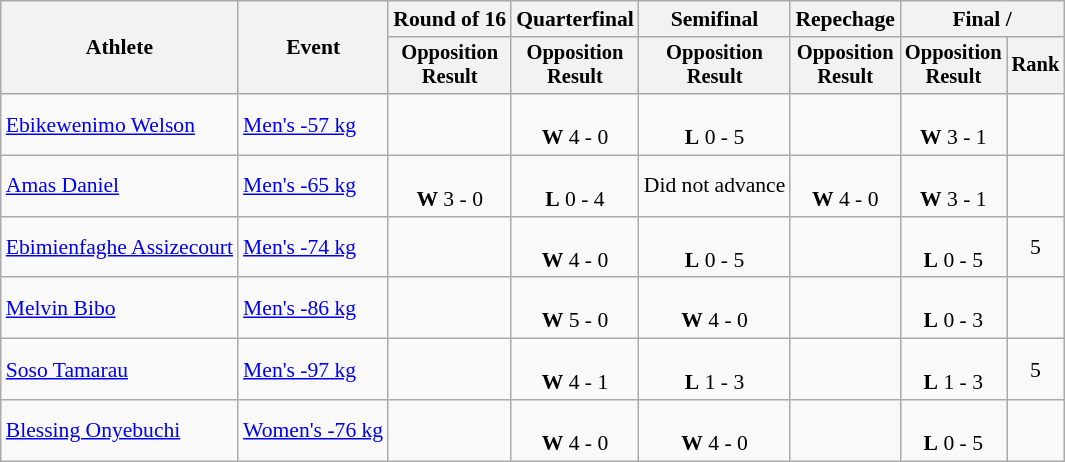<table class="wikitable" style="font-size:90%;">
<tr>
<th rowspan=2>Athlete</th>
<th rowspan=2>Event</th>
<th>Round of 16</th>
<th>Quarterfinal</th>
<th>Semifinal</th>
<th>Repechage</th>
<th colspan=2>Final / </th>
</tr>
<tr style="font-size: 95%">
<th>Opposition<br>Result</th>
<th>Opposition<br>Result</th>
<th>Opposition<br>Result</th>
<th>Opposition<br>Result</th>
<th>Opposition<br>Result</th>
<th>Rank</th>
</tr>
<tr align=center>
<td align=left><a href='#'>Ebikewenimo Welson</a></td>
<td align=left><a href='#'>Men's -57 kg</a></td>
<td></td>
<td><br><strong>W</strong> 4 - 0</td>
<td><br><strong>L</strong> 0 - 5</td>
<td></td>
<td><br><strong>W</strong> 3 - 1</td>
<td></td>
</tr>
<tr align=center>
<td align=left><a href='#'>Amas Daniel</a></td>
<td align=left><a href='#'>Men's -65 kg</a></td>
<td><br><strong>W</strong> 3 - 0</td>
<td><br><strong>L</strong> 0 - 4</td>
<td>Did not advance</td>
<td><br><strong>W</strong> 4 - 0</td>
<td><br><strong>W</strong> 3 - 1</td>
<td></td>
</tr>
<tr align=center>
<td align=left><a href='#'>Ebimienfaghe Assizecourt</a></td>
<td align=left><a href='#'>Men's -74 kg</a></td>
<td></td>
<td><br><strong>W</strong> 4 - 0</td>
<td><br><strong>L</strong> 0 - 5</td>
<td></td>
<td><br><strong>L</strong> 0 - 5</td>
<td>5</td>
</tr>
<tr align=center>
<td align=left><a href='#'>Melvin Bibo</a></td>
<td align=left><a href='#'>Men's -86 kg</a></td>
<td></td>
<td><br><strong>W</strong> 5 - 0</td>
<td><br><strong>W</strong> 4 - 0</td>
<td></td>
<td><br><strong>L</strong> 0 - 3</td>
<td></td>
</tr>
<tr align=center>
<td align=left><a href='#'>Soso Tamarau</a></td>
<td align=left><a href='#'>Men's -97 kg</a></td>
<td></td>
<td><br><strong>W</strong> 4 - 1</td>
<td><br><strong>L</strong> 1 - 3</td>
<td></td>
<td><br><strong>L</strong> 1 - 3</td>
<td>5</td>
</tr>
<tr align=center>
<td align=left><a href='#'>Blessing Onyebuchi</a></td>
<td align=left><a href='#'>Women's -76 kg</a></td>
<td></td>
<td><br><strong>W</strong> 4 - 0</td>
<td><br><strong>W</strong> 4 - 0</td>
<td></td>
<td><br><strong>L</strong> 0 - 5</td>
<td></td>
</tr>
</table>
